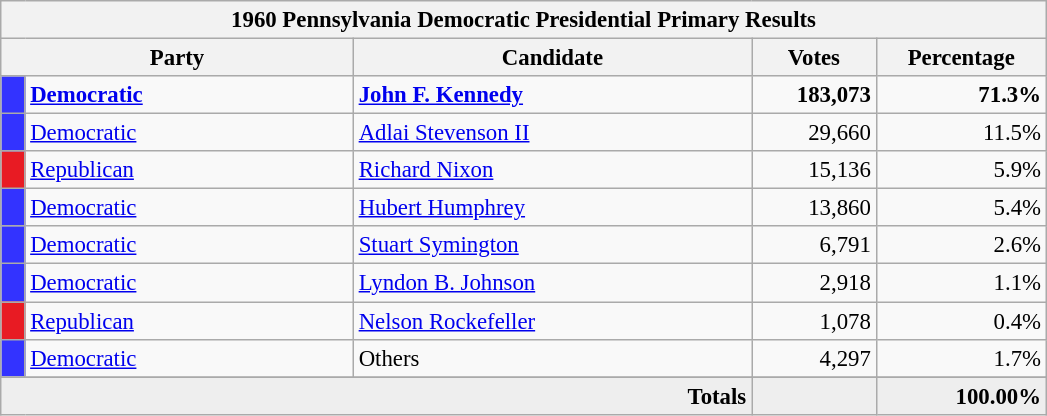<table class="wikitable" style="font-size: 95%;">
<tr>
<th colspan="7">1960 Pennsylvania Democratic Presidential Primary Results </th>
</tr>
<tr>
<th colspan="2" style="width: 15em">Party</th>
<th style="width: 17em">Candidate</th>
<th style="width: 5em">Votes</th>
<th style="width: 7em">Percentage</th>
</tr>
<tr>
<th style="background-color:#3333FF; width: 3px"></th>
<td style="width: 130px"><strong><a href='#'>Democratic</a></strong></td>
<td><strong><a href='#'>John F. Kennedy</a></strong></td>
<td align="right"><strong>183,073</strong></td>
<td align="right"><strong>71.3%</strong></td>
</tr>
<tr>
<th style="background-color:#3333FF; width: 3px"></th>
<td style="width: 130px"><a href='#'>Democratic</a></td>
<td><a href='#'>Adlai Stevenson II</a></td>
<td align="right">29,660</td>
<td align="right">11.5%</td>
</tr>
<tr>
<th style="background-color:#E81B23; width: 3px"></th>
<td style="width: 130px"><a href='#'>Republican</a></td>
<td><a href='#'>Richard Nixon</a></td>
<td align="right">15,136</td>
<td align="right">5.9%</td>
</tr>
<tr>
<th style="background-color:#3333FF; width: 3px"></th>
<td style="width: 130px"><a href='#'>Democratic</a></td>
<td><a href='#'>Hubert Humphrey</a></td>
<td align="right">13,860</td>
<td align="right">5.4%</td>
</tr>
<tr>
<th style="background-color:#3333FF; width: 3px"></th>
<td style="width: 130px"><a href='#'>Democratic</a></td>
<td><a href='#'>Stuart Symington</a></td>
<td align="right">6,791</td>
<td align="right">2.6%</td>
</tr>
<tr>
<th style="background-color:#3333FF; width: 3px"></th>
<td style="width: 130px"><a href='#'>Democratic</a></td>
<td><a href='#'>Lyndon B. Johnson</a></td>
<td align="right">2,918</td>
<td align="right">1.1%</td>
</tr>
<tr>
<th style="background-color:#E81B23; width: 3px"></th>
<td style="width: 130px"><a href='#'>Republican</a></td>
<td><a href='#'>Nelson Rockefeller</a></td>
<td align="right">1,078</td>
<td align="right">0.4%</td>
</tr>
<tr>
<th style="background-color:#3333FF; width: 3px"></th>
<td style="width: 130px"><a href='#'>Democratic</a></td>
<td>Others</td>
<td align="right">4,297</td>
<td align="right">1.7%</td>
</tr>
<tr>
</tr>
<tr bgcolor="#EEEEEE">
<td colspan="3" align="right"><strong>Totals</strong></td>
<td align="right"><em> </em></td>
<td align="right"><strong>100.00%</strong></td>
</tr>
</table>
